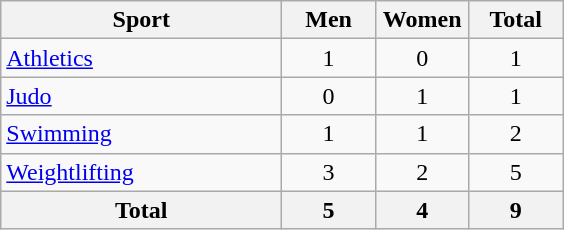<table class="wikitable sortable" style="text-align:center;">
<tr>
<th width=180>Sport</th>
<th width=55>Men</th>
<th width=55>Women</th>
<th width=55>Total</th>
</tr>
<tr>
<td align=left><a href='#'>Athletics</a></td>
<td>1</td>
<td>0</td>
<td>1</td>
</tr>
<tr>
<td align=left><a href='#'>Judo</a></td>
<td>0</td>
<td>1</td>
<td>1</td>
</tr>
<tr>
<td align=left><a href='#'>Swimming</a></td>
<td>1</td>
<td>1</td>
<td>2</td>
</tr>
<tr>
<td align=left><a href='#'>Weightlifting</a></td>
<td>3</td>
<td>2</td>
<td>5</td>
</tr>
<tr>
<th>Total</th>
<th>5</th>
<th>4</th>
<th>9</th>
</tr>
</table>
